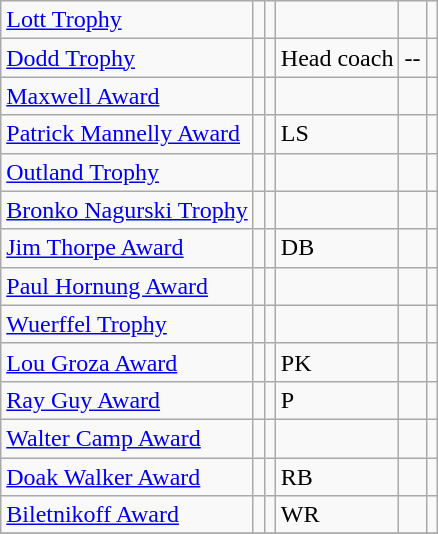<table class="wikitable">
<tr>
<td><a href='#'>Lott Trophy</a></td>
<td></td>
<td></td>
<td></td>
<td></td>
<td></td>
</tr>
<tr>
<td><a href='#'>Dodd Trophy</a></td>
<td></td>
<td></td>
<td>Head coach</td>
<td>--</td>
<td></td>
</tr>
<tr>
<td><a href='#'>Maxwell Award</a></td>
<td></td>
<td></td>
<td></td>
<td></td>
<td></td>
</tr>
<tr>
<td><a href='#'>Patrick Mannelly Award</a></td>
<td></td>
<td></td>
<td>LS</td>
<td></td>
<td></td>
</tr>
<tr>
<td><a href='#'>Outland Trophy</a></td>
<td></td>
<td></td>
<td></td>
<td></td>
<td></td>
</tr>
<tr>
<td><a href='#'>Bronko Nagurski Trophy</a></td>
<td></td>
<td></td>
<td></td>
<td></td>
<td></td>
</tr>
<tr>
<td><a href='#'>Jim Thorpe Award</a></td>
<td></td>
<td></td>
<td>DB</td>
<td></td>
<td></td>
</tr>
<tr>
<td><a href='#'>Paul Hornung Award</a></td>
<td></td>
<td></td>
<td></td>
<td></td>
<td></td>
</tr>
<tr>
<td><a href='#'>Wuerffel Trophy</a></td>
<td></td>
<td></td>
<td></td>
<td></td>
<td></td>
</tr>
<tr>
<td><a href='#'>Lou Groza Award</a></td>
<td></td>
<td></td>
<td>PK</td>
<td></td>
<td></td>
</tr>
<tr>
<td><a href='#'>Ray Guy Award</a></td>
<td></td>
<td></td>
<td>P</td>
<td></td>
<td></td>
</tr>
<tr>
<td><a href='#'>Walter Camp Award</a></td>
<td></td>
<td></td>
<td></td>
<td></td>
<td></td>
</tr>
<tr>
<td><a href='#'>Doak Walker Award</a></td>
<td></td>
<td></td>
<td>RB</td>
<td></td>
<td></td>
</tr>
<tr>
<td><a href='#'>Biletnikoff Award</a></td>
<td></td>
<td></td>
<td>WR</td>
<td></td>
<td></td>
</tr>
<tr>
</tr>
</table>
